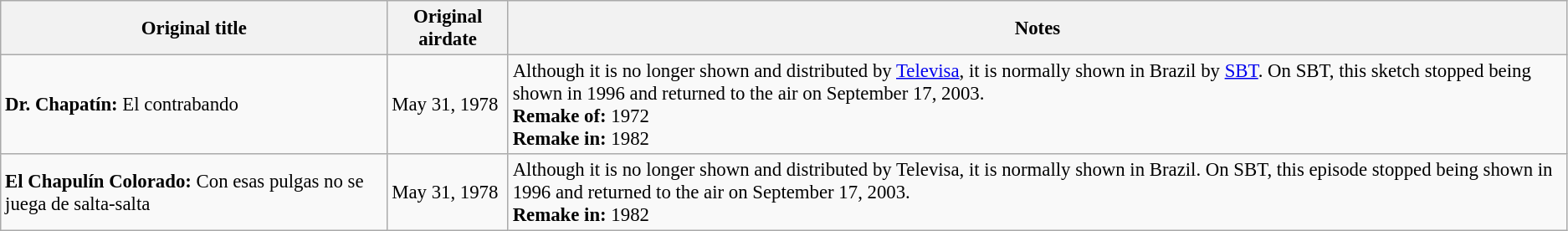<table class="wikitable" style="font-size: 95%;">
<tr>
<th>Original title</th>
<th>Original airdate</th>
<th>Notes</th>
</tr>
<tr>
<td><strong>Dr. Chapatín:</strong> El contrabando</td>
<td>May 31, 1978</td>
<td>Although it is no longer shown and distributed by <a href='#'>Televisa</a>, it is normally shown in Brazil by <a href='#'>SBT</a>. On SBT, this sketch stopped being shown in 1996 and returned to the air on September 17, 2003.<br><strong>Remake of:</strong> 1972<br><strong>Remake in:</strong> 1982</td>
</tr>
<tr>
<td><strong>El Chapulín Colorado:</strong> Con esas pulgas no se juega de salta-salta</td>
<td>May 31, 1978</td>
<td>Although it is no longer shown and distributed by Televisa, it is normally shown in Brazil. On SBT, this episode stopped being shown in 1996 and returned to the air on September 17, 2003.<br><strong>Remake in:</strong> 1982</td>
</tr>
</table>
